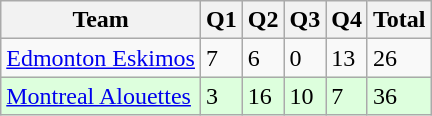<table class="wikitable">
<tr>
<th>Team</th>
<th>Q1</th>
<th>Q2</th>
<th>Q3</th>
<th>Q4</th>
<th>Total</th>
</tr>
<tr>
<td><a href='#'>Edmonton Eskimos</a></td>
<td>7</td>
<td>6</td>
<td>0</td>
<td>13</td>
<td>26</td>
</tr>
<tr style="background-color:#DDFFDD">
<td><a href='#'>Montreal Alouettes</a></td>
<td>3</td>
<td>16</td>
<td>10</td>
<td>7</td>
<td>36</td>
</tr>
</table>
